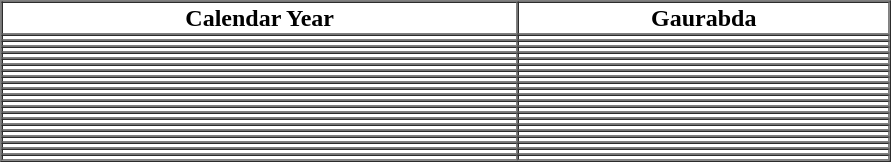<table border="1" cellspacing="0" cellpadding="1" width="47%" align="left">
<tr>
<td align = "center"><strong>Calendar Year</strong></td>
<td align = "center"><strong>Gaurabda</strong></td>
</tr>
<tr>
<td align = "center"></td>
<td align = "center"></td>
</tr>
<tr>
<td align = "center"></td>
<td align = "center"></td>
</tr>
<tr>
<td align = "center"></td>
<td align = "center"></td>
</tr>
<tr>
<td align = "center"></td>
<td align = "center"></td>
</tr>
<tr>
<td align = "center"></td>
<td align = "center"></td>
</tr>
<tr>
<td align = "center"></td>
<td align = "center"></td>
</tr>
<tr>
<td align = "center"></td>
<td align = "center"></td>
</tr>
<tr>
<td align = "center"></td>
<td align = "center"></td>
</tr>
<tr>
<td align = "center"></td>
<td align = "center"></td>
</tr>
<tr>
<td align = "center"></td>
<td align = "center"></td>
</tr>
<tr>
<td align = "center"></td>
<td align = "center"></td>
</tr>
<tr>
<td align = "center"></td>
<td align = "center"></td>
</tr>
<tr>
<td align = "center"></td>
<td align = "center"></td>
</tr>
<tr>
<td align = "center"></td>
<td align = "center"></td>
</tr>
<tr>
<td align = "center"></td>
<td align = "center"></td>
</tr>
<tr>
<td align = "center"></td>
<td align = "center"></td>
</tr>
<tr>
<td align = "center"></td>
<td align = "center"></td>
</tr>
<tr>
<td align = "center"></td>
<td align = "center"></td>
</tr>
<tr>
<td align = "center"></td>
<td align = "center"></td>
</tr>
<tr>
<td align = "center"></td>
<td align = "center"></td>
</tr>
<tr>
<td align = "center"></td>
<td align = "center"></td>
</tr>
</table>
